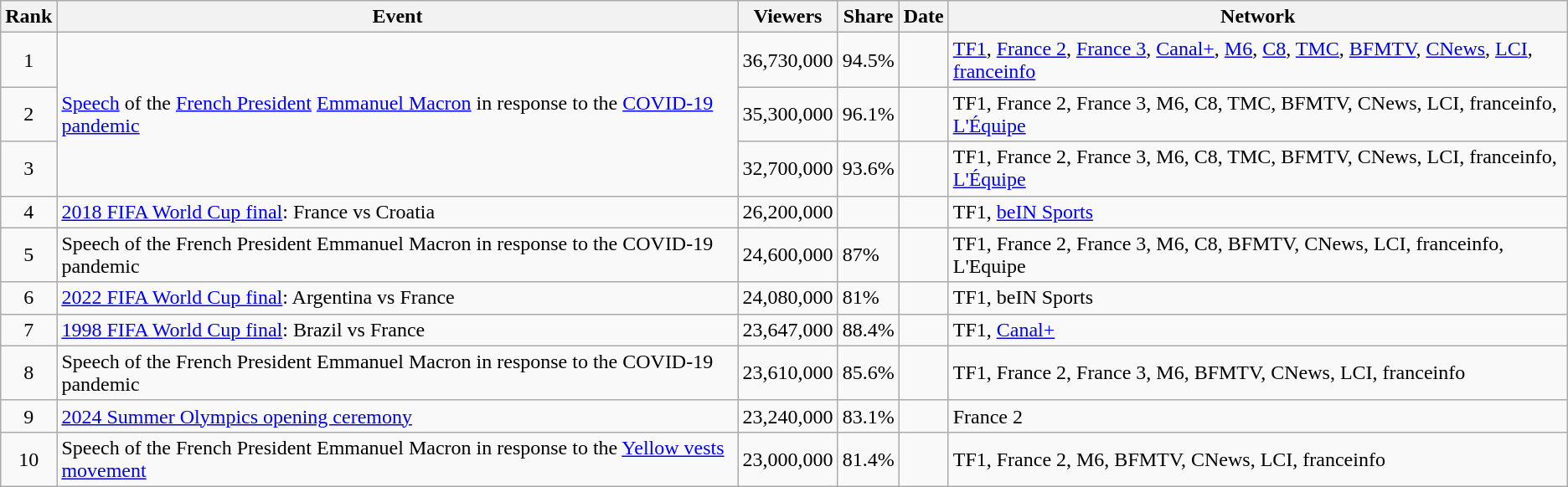<table class="sortable wikitable">
<tr>
<th>Rank</th>
<th>Event</th>
<th>Viewers</th>
<th>Share</th>
<th>Date</th>
<th>Network</th>
</tr>
<tr>
<td align="center">1</td>
<td rowspan="3"><a href='#'>Speech</a> of the <a href='#'>French President</a> <a href='#'>Emmanuel Macron</a> in response to the <a href='#'>COVID-19 pandemic</a></td>
<td>36,730,000</td>
<td>94.5%</td>
<td></td>
<td><a href='#'>TF1</a>, <a href='#'>France 2</a>, <a href='#'>France 3</a>, <a href='#'>Canal+</a>, <a href='#'>M6</a>, <a href='#'>C8</a>, <a href='#'>TMC</a>, <a href='#'>BFMTV</a>, <a href='#'>CNews</a>, <a href='#'>LCI</a>, <a href='#'>franceinfo</a></td>
</tr>
<tr>
<td align="center">2</td>
<td>35,300,000</td>
<td>96.1%</td>
<td></td>
<td>TF1, France 2, France 3, M6, C8, TMC, BFMTV, CNews, LCI, franceinfo, <a href='#'>L'Équipe</a></td>
</tr>
<tr>
<td align="center">3</td>
<td>32,700,000</td>
<td>93.6%</td>
<td></td>
<td>TF1, France 2, France 3, M6, C8, TMC, BFMTV, CNews, LCI, franceinfo, <a href='#'>L'Équipe</a></td>
</tr>
<tr>
<td align="center">4</td>
<td><a href='#'>2018 FIFA World Cup final</a>: France vs Croatia</td>
<td>26,200,000</td>
<td></td>
<td></td>
<td>TF1, <a href='#'>beIN Sports</a></td>
</tr>
<tr>
<td align="center">5</td>
<td>Speech of the French President Emmanuel Macron in response to the COVID-19 pandemic</td>
<td>24,600,000</td>
<td>87%</td>
<td></td>
<td>TF1, France 2, France 3, M6, C8, BFMTV, CNews, LCI, franceinfo, L'Equipe</td>
</tr>
<tr>
<td align="center">6</td>
<td><a href='#'>2022 FIFA World Cup final</a>: Argentina vs France</td>
<td>24,080,000</td>
<td>81%</td>
<td></td>
<td>TF1, beIN Sports</td>
</tr>
<tr>
<td align="center">7</td>
<td><a href='#'>1998 FIFA World Cup final</a>: Brazil vs France</td>
<td>23,647,000</td>
<td>88.4%</td>
<td></td>
<td>TF1, <a href='#'>Canal+</a></td>
</tr>
<tr>
<td align="center">8</td>
<td>Speech of the French President Emmanuel Macron in response to the COVID-19 pandemic</td>
<td>23,610,000</td>
<td>85.6%</td>
<td></td>
<td>TF1, France 2, France 3, M6, BFMTV, CNews, LCI, franceinfo</td>
</tr>
<tr>
<td align="center">9</td>
<td><a href='#'>2024 Summer Olympics opening ceremony</a></td>
<td>23,240,000</td>
<td>83.1%</td>
<td></td>
<td>France 2</td>
</tr>
<tr>
<td align="center">10</td>
<td>Speech of the French President Emmanuel Macron in response to the <a href='#'>Yellow vests movement</a></td>
<td>23,000,000</td>
<td>81.4%</td>
<td></td>
<td>TF1, France 2, M6, BFMTV, CNews, LCI, franceinfo</td>
</tr>
</table>
